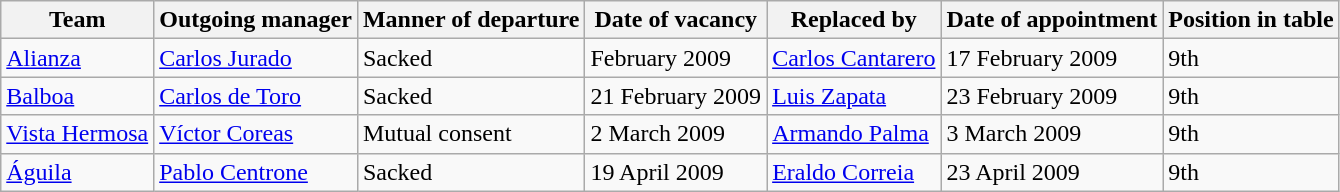<table class="wikitable">
<tr>
<th>Team</th>
<th>Outgoing manager</th>
<th>Manner of departure</th>
<th>Date of vacancy</th>
<th>Replaced by</th>
<th>Date of appointment</th>
<th>Position in table</th>
</tr>
<tr>
<td><a href='#'>Alianza</a></td>
<td> <a href='#'>Carlos Jurado</a></td>
<td>Sacked</td>
<td>February 2009</td>
<td> <a href='#'>Carlos Cantarero</a></td>
<td>17 February 2009</td>
<td>9th</td>
</tr>
<tr>
<td><a href='#'>Balboa</a></td>
<td> <a href='#'>Carlos de Toro</a></td>
<td>Sacked</td>
<td>21 February 2009</td>
<td> <a href='#'>Luis Zapata</a></td>
<td>23 February 2009</td>
<td>9th</td>
</tr>
<tr>
<td><a href='#'>Vista Hermosa</a></td>
<td> <a href='#'>Víctor Coreas</a></td>
<td>Mutual consent</td>
<td>2 March 2009</td>
<td> <a href='#'>Armando Palma</a></td>
<td>3 March 2009</td>
<td>9th</td>
</tr>
<tr>
<td><a href='#'>Águila</a></td>
<td> <a href='#'>Pablo Centrone</a></td>
<td>Sacked</td>
<td>19 April 2009</td>
<td> <a href='#'>Eraldo Correia</a></td>
<td>23 April 2009</td>
<td>9th</td>
</tr>
</table>
